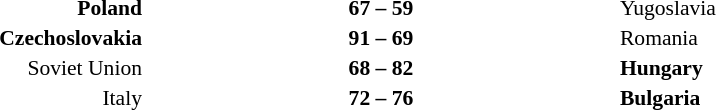<table width=75% cellspacing=1>
<tr>
<th width=25%></th>
<th width=25%></th>
<th width=25%></th>
</tr>
<tr style=font-size:90%>
<td align=right><strong>Poland</strong></td>
<td align=center><strong>67 – 59</strong></td>
<td>Yugoslavia</td>
</tr>
<tr style=font-size:90%>
<td align=right><strong>Czechoslovakia</strong></td>
<td align=center><strong>91 – 69</strong></td>
<td>Romania</td>
</tr>
<tr style=font-size:90%>
<td align=right>Soviet Union</td>
<td align=center><strong>68 – 82</strong></td>
<td><strong>Hungary</strong></td>
</tr>
<tr style=font-size:90%>
<td align=right>Italy</td>
<td align=center><strong>72 – 76</strong></td>
<td><strong>Bulgaria</strong></td>
</tr>
</table>
